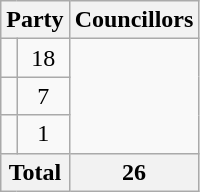<table class="wikitable">
<tr>
<th colspan=2>Party</th>
<th>Councillors</th>
</tr>
<tr>
<td></td>
<td align=center>18</td>
</tr>
<tr>
<td></td>
<td align=center>7</td>
</tr>
<tr>
<td></td>
<td align=center>1</td>
</tr>
<tr>
<th colspan=2>Total</th>
<th align=center>26</th>
</tr>
</table>
